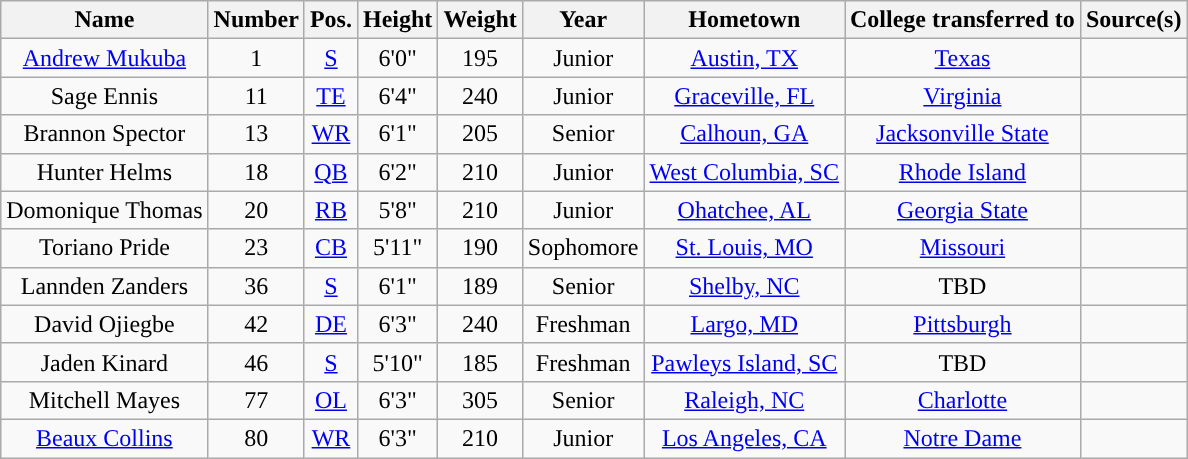<table class="wikitable sortable" border="1" style="text-align: center;">
<tr align=center>
<th>Name</th>
<th>Number</th>
<th>Pos.</th>
<th>Height</th>
<th>Weight</th>
<th>Year</th>
<th>Hometown</th>
<th>College transferred to</th>
<th>Source(s)</th>
</tr>
<tr>
<td><a href='#'>Andrew Mukuba</a></td>
<td>1</td>
<td><a href='#'>S</a></td>
<td>6'0"</td>
<td>195</td>
<td>Junior</td>
<td><a href='#'>Austin, TX</a></td>
<td><a href='#'>Texas</a></td>
<td></td>
</tr>
<tr>
<td>Sage Ennis</td>
<td>11</td>
<td><a href='#'>TE</a></td>
<td>6'4"</td>
<td>240</td>
<td> Junior</td>
<td><a href='#'>Graceville, FL</a></td>
<td><a href='#'>Virginia</a></td>
<td></td>
</tr>
<tr>
<td>Brannon Spector</td>
<td>13</td>
<td><a href='#'>WR</a></td>
<td>6'1"</td>
<td>205</td>
<td> Senior</td>
<td><a href='#'>Calhoun, GA</a></td>
<td><a href='#'>Jacksonville State</a></td>
<td></td>
</tr>
<tr>
<td>Hunter Helms</td>
<td>18</td>
<td><a href='#'>QB</a></td>
<td>6'2"</td>
<td>210</td>
<td> Junior</td>
<td><a href='#'>West Columbia, SC</a></td>
<td><a href='#'>Rhode Island</a></td>
<td></td>
</tr>
<tr>
<td>Domonique Thomas</td>
<td>20</td>
<td><a href='#'>RB</a></td>
<td>5'8"</td>
<td>210</td>
<td> Junior</td>
<td><a href='#'>Ohatchee, AL</a></td>
<td><a href='#'>Georgia State</a></td>
<td></td>
</tr>
<tr>
<td>Toriano Pride</td>
<td>23</td>
<td><a href='#'>CB</a></td>
<td>5'11"</td>
<td>190</td>
<td>Sophomore</td>
<td><a href='#'>St. Louis, MO</a></td>
<td><a href='#'>Missouri</a></td>
<td></td>
</tr>
<tr>
<td>Lannden Zanders</td>
<td>36</td>
<td><a href='#'>S</a></td>
<td>6'1"</td>
<td>189</td>
<td> Senior</td>
<td><a href='#'>Shelby, NC</a></td>
<td>TBD</td>
<td></td>
</tr>
<tr>
<td>David Ojiegbe</td>
<td>42</td>
<td><a href='#'>DE</a></td>
<td>6'3"</td>
<td>240</td>
<td>Freshman</td>
<td><a href='#'>Largo, MD</a></td>
<td><a href='#'>Pittsburgh</a></td>
<td></td>
</tr>
<tr>
<td>Jaden Kinard</td>
<td>46</td>
<td><a href='#'>S</a></td>
<td>5'10"</td>
<td>185</td>
<td> Freshman</td>
<td><a href='#'>Pawleys Island, SC</a></td>
<td>TBD</td>
<td></td>
</tr>
<tr>
<td>Mitchell Mayes</td>
<td>77</td>
<td><a href='#'>OL</a></td>
<td>6'3"</td>
<td>305</td>
<td>Senior</td>
<td><a href='#'>Raleigh, NC</a></td>
<td><a href='#'>Charlotte</a></td>
<td></td>
</tr>
<tr>
<td><a href='#'>Beaux Collins</a></td>
<td>80</td>
<td><a href='#'>WR</a></td>
<td>6'3"</td>
<td>210</td>
<td>Junior</td>
<td><a href='#'>Los Angeles, CA</a></td>
<td><a href='#'>Notre Dame</a></td>
<td></td>
</tr>
</table>
